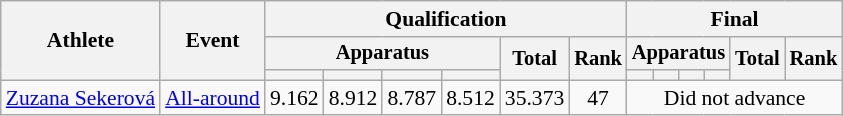<table class="wikitable" style="font-size:90%">
<tr>
<th rowspan=3>Athlete</th>
<th rowspan=3>Event</th>
<th colspan=6>Qualification</th>
<th colspan=6>Final</th>
</tr>
<tr style="font-size:95%">
<th colspan=4>Apparatus</th>
<th rowspan=2>Total</th>
<th rowspan=2>Rank</th>
<th colspan=4>Apparatus</th>
<th rowspan=2>Total</th>
<th rowspan=2>Rank</th>
</tr>
<tr style="font-size:95%">
<th></th>
<th></th>
<th></th>
<th></th>
<th></th>
<th></th>
<th></th>
<th></th>
</tr>
<tr align=center>
<td align=left><a href='#'>Zuzana Sekerová</a></td>
<td align=left><a href='#'>All-around</a></td>
<td>9.162</td>
<td>8.912</td>
<td>8.787</td>
<td>8.512</td>
<td>35.373</td>
<td>47</td>
<td colspan=6>Did not advance</td>
</tr>
</table>
